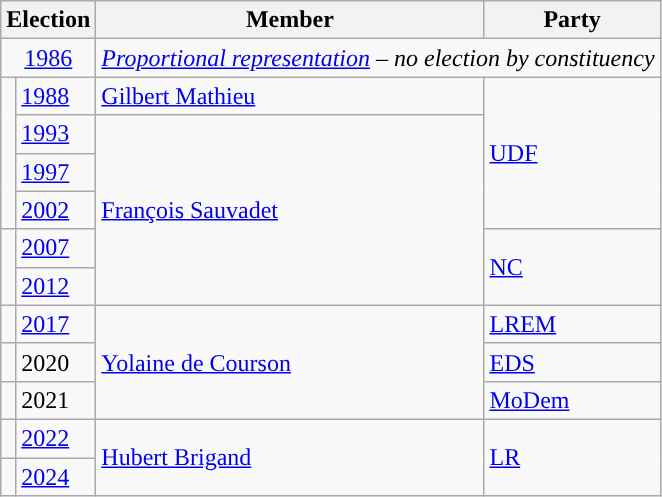<table class="wikitable">
<tr>
<th colspan="2">Election</th>
<th>Member</th>
<th>Party</th>
</tr>
<tr>
<td colspan="2" align="center"><a href='#'>1986</a></td>
<td colspan="2"><em><a href='#'>Proportional representation</a> – no election by constituency</em></td>
</tr>
<tr>
<td rowspan="4" style="color:inherit;background-color: "></td>
<td><a href='#'>1988</a></td>
<td><a href='#'>Gilbert Mathieu</a></td>
<td rowspan="4"><a href='#'>UDF</a></td>
</tr>
<tr>
<td><a href='#'>1993</a></td>
<td rowspan="5"><a href='#'>François Sauvadet</a></td>
</tr>
<tr>
<td><a href='#'>1997</a></td>
</tr>
<tr>
<td><a href='#'>2002</a></td>
</tr>
<tr>
<td rowspan="2" style="color:inherit;background-color: "></td>
<td><a href='#'>2007</a></td>
<td rowspan="2"><a href='#'>NC</a></td>
</tr>
<tr>
<td><a href='#'>2012</a></td>
</tr>
<tr>
<td style="color:inherit;background-color: "></td>
<td><a href='#'>2017</a></td>
<td rowspan="3"><a href='#'>Yolaine de Courson</a></td>
<td><a href='#'>LREM</a></td>
</tr>
<tr>
<td style="color:inherit;background-color: "></td>
<td>2020</td>
<td><a href='#'>EDS</a></td>
</tr>
<tr>
<td style="color:inherit;background-color: "></td>
<td>2021</td>
<td><a href='#'>MoDem</a></td>
</tr>
<tr>
<td style="color:inherit;background-color: "></td>
<td><a href='#'>2022</a></td>
<td rowspan="2"><a href='#'>Hubert Brigand</a></td>
<td rowspan="2"><a href='#'>LR</a></td>
</tr>
<tr>
<td style="color:inherit;background-color: "></td>
<td><a href='#'>2024</a></td>
</tr>
</table>
